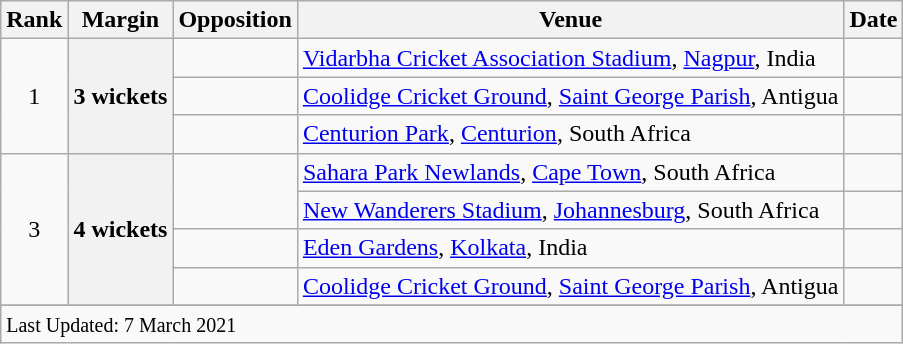<table class="wikitable plainrowheaders sortable">
<tr>
<th scope=col>Rank</th>
<th scope=col>Margin</th>
<th scope=col>Opposition</th>
<th scope=col>Venue</th>
<th scope=col>Date</th>
</tr>
<tr>
<td align=center rowspan=3>1</td>
<th scope=row style=text-align:center rowspan=3>3 wickets</th>
<td></td>
<td><a href='#'>Vidarbha Cricket Association Stadium</a>, <a href='#'>Nagpur</a>, India</td>
<td> </td>
</tr>
<tr>
<td></td>
<td><a href='#'>Coolidge Cricket Ground</a>, <a href='#'>Saint George Parish</a>, Antigua</td>
<td></td>
</tr>
<tr>
<td></td>
<td><a href='#'>Centurion Park</a>, <a href='#'>Centurion</a>, South Africa</td>
<td></td>
</tr>
<tr>
<td align=center rowspan=4>3</td>
<th scope=row style=text-align:center rowspan=4>4 wickets</th>
<td rowspan=2></td>
<td><a href='#'>Sahara Park Newlands</a>, <a href='#'>Cape Town</a>, South Africa</td>
<td> </td>
</tr>
<tr>
<td><a href='#'>New Wanderers Stadium</a>, <a href='#'>Johannesburg</a>, South Africa</td>
<td></td>
</tr>
<tr>
<td></td>
<td><a href='#'>Eden Gardens</a>, <a href='#'>Kolkata</a>, India</td>
<td> </td>
</tr>
<tr>
<td></td>
<td><a href='#'>Coolidge Cricket Ground</a>, <a href='#'>Saint George Parish</a>, Antigua</td>
<td></td>
</tr>
<tr>
</tr>
<tr class=sortbottom>
<td colspan=6><small>Last Updated: 7 March 2021</small></td>
</tr>
</table>
